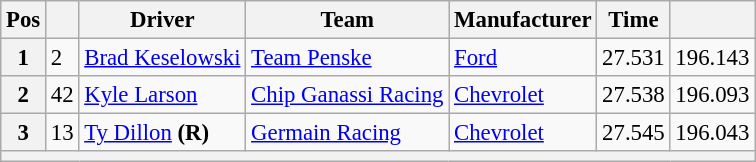<table class="wikitable" style="font-size:95%">
<tr>
<th>Pos</th>
<th></th>
<th>Driver</th>
<th>Team</th>
<th>Manufacturer</th>
<th>Time</th>
<th></th>
</tr>
<tr>
<th>1</th>
<td>2</td>
<td><a href='#'>Brad Keselowski</a></td>
<td><a href='#'>Team Penske</a></td>
<td><a href='#'>Ford</a></td>
<td>27.531</td>
<td>196.143</td>
</tr>
<tr>
<th>2</th>
<td>42</td>
<td><a href='#'>Kyle Larson</a></td>
<td><a href='#'>Chip Ganassi Racing</a></td>
<td><a href='#'>Chevrolet</a></td>
<td>27.538</td>
<td>196.093</td>
</tr>
<tr>
<th>3</th>
<td>13</td>
<td><a href='#'>Ty Dillon</a> <strong>(R)</strong></td>
<td><a href='#'>Germain Racing</a></td>
<td><a href='#'>Chevrolet</a></td>
<td>27.545</td>
<td>196.043</td>
</tr>
<tr>
<th colspan="7"></th>
</tr>
</table>
